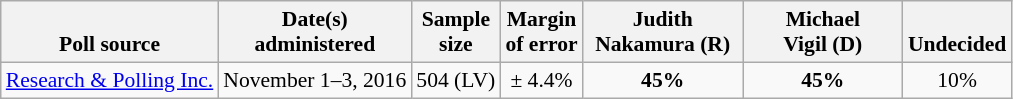<table class="wikitable" style="font-size:90%;text-align:center;">
<tr valign=bottom>
<th>Poll source</th>
<th>Date(s)<br>administered</th>
<th>Sample<br>size</th>
<th>Margin<br>of error</th>
<th style="width:100px;">Judith<br>Nakamura (R)</th>
<th style="width:100px;">Michael<br>Vigil (D)</th>
<th>Undecided</th>
</tr>
<tr>
<td style="text-align:left;"><a href='#'>Research & Polling Inc.</a></td>
<td>November 1–3, 2016</td>
<td>504 (LV)</td>
<td>± 4.4%</td>
<td><strong>45%</strong></td>
<td><strong>45%</strong></td>
<td>10%</td>
</tr>
</table>
